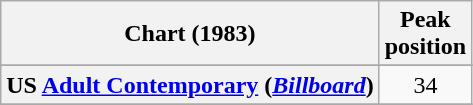<table class="wikitable sortable plainrowheaders" style="text-align:center;">
<tr>
<th scope="col">Chart (1983)</th>
<th scope="col">Peak<br>position</th>
</tr>
<tr>
</tr>
<tr>
</tr>
<tr>
<th scope="row">US <a href='#'>Adult Contemporary</a> (<em><a href='#'>Billboard</a></em>)</th>
<td style="text-align:center;">34</td>
</tr>
<tr>
</tr>
</table>
